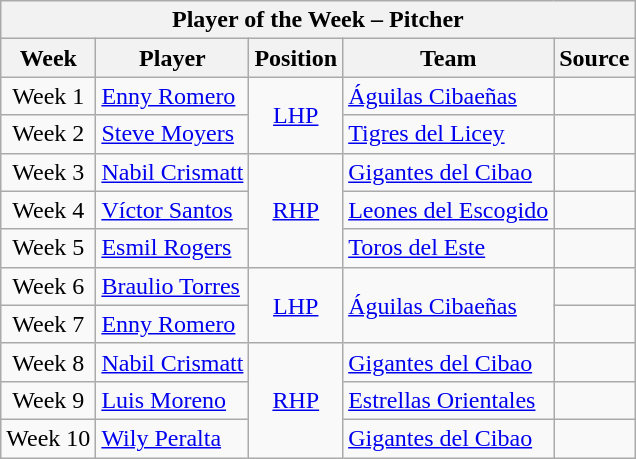<table class="wikitable" style="text-align:center;">
<tr>
<th colspan="5">Player of the Week – Pitcher</th>
</tr>
<tr>
<th>Week</th>
<th>Player</th>
<th>Position</th>
<th>Team</th>
<th>Source</th>
</tr>
<tr>
<td>Week 1</td>
<td align="left"> <a href='#'>Enny Romero</a></td>
<td rowspan=2><a href='#'>LHP</a></td>
<td align=left><a href='#'>Águilas Cibaeñas</a></td>
<td></td>
</tr>
<tr>
<td>Week 2</td>
<td align="left"> <a href='#'>Steve Moyers</a></td>
<td align=left><a href='#'>Tigres del Licey</a></td>
<td></td>
</tr>
<tr>
<td>Week 3</td>
<td align="left"> <a href='#'>Nabil Crismatt</a></td>
<td rowspan=3><a href='#'>RHP</a></td>
<td align=left><a href='#'>Gigantes del Cibao</a></td>
<td></td>
</tr>
<tr>
<td>Week 4</td>
<td align="left"> <a href='#'>Víctor Santos</a></td>
<td align=left><a href='#'>Leones del Escogido</a></td>
<td></td>
</tr>
<tr>
<td>Week 5</td>
<td align="left"> <a href='#'>Esmil Rogers</a></td>
<td align=left><a href='#'>Toros del Este</a></td>
<td></td>
</tr>
<tr>
<td>Week 6</td>
<td align="left"> <a href='#'>Braulio Torres</a></td>
<td rowspan=2><a href='#'>LHP</a></td>
<td rowspan=2 align=left><a href='#'>Águilas Cibaeñas</a></td>
<td></td>
</tr>
<tr>
<td>Week 7</td>
<td align="left"> <a href='#'>Enny Romero</a></td>
<td></td>
</tr>
<tr>
<td>Week 8</td>
<td align="left"> <a href='#'>Nabil Crismatt</a></td>
<td rowspan=3><a href='#'>RHP</a></td>
<td align=left><a href='#'>Gigantes del Cibao</a></td>
<td></td>
</tr>
<tr>
<td>Week 9</td>
<td align="left"> <a href='#'>Luis Moreno</a></td>
<td align=left><a href='#'>Estrellas Orientales</a></td>
<td></td>
</tr>
<tr>
<td>Week 10</td>
<td align="left"> <a href='#'>Wily Peralta</a></td>
<td align=left><a href='#'>Gigantes del Cibao</a></td>
<td></td>
</tr>
</table>
